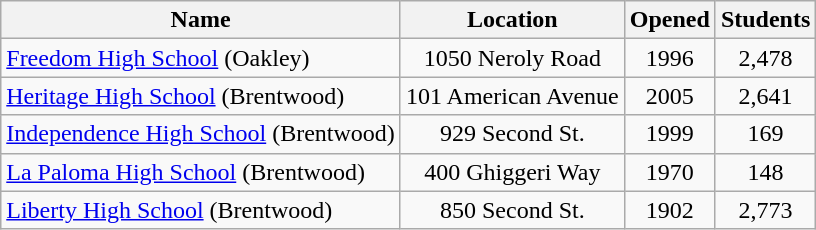<table class="wikitable sortable"  style=text-align:center>
<tr>
<th>Name</th>
<th>Location</th>
<th>Opened</th>
<th>Students</th>
</tr>
<tr>
<td style=text-align:left><a href='#'>Freedom High School</a> (Oakley)</td>
<td>1050 Neroly Road</td>
<td>1996</td>
<td>2,478</td>
</tr>
<tr>
<td style=text-align:left><a href='#'>Heritage High School</a> (Brentwood)</td>
<td>101 American Avenue</td>
<td>2005</td>
<td>2,641</td>
</tr>
<tr>
<td style=text-align:left><a href='#'>Independence High School</a> (Brentwood)</td>
<td>929 Second St.</td>
<td>1999</td>
<td>169</td>
</tr>
<tr>
<td style=text-align:left><a href='#'>La Paloma High School</a> (Brentwood)</td>
<td>400 Ghiggeri Way</td>
<td>1970</td>
<td>148</td>
</tr>
<tr>
<td style=text-align:left><a href='#'>Liberty High School</a> (Brentwood)</td>
<td>850 Second St.</td>
<td>1902</td>
<td>2,773</td>
</tr>
</table>
